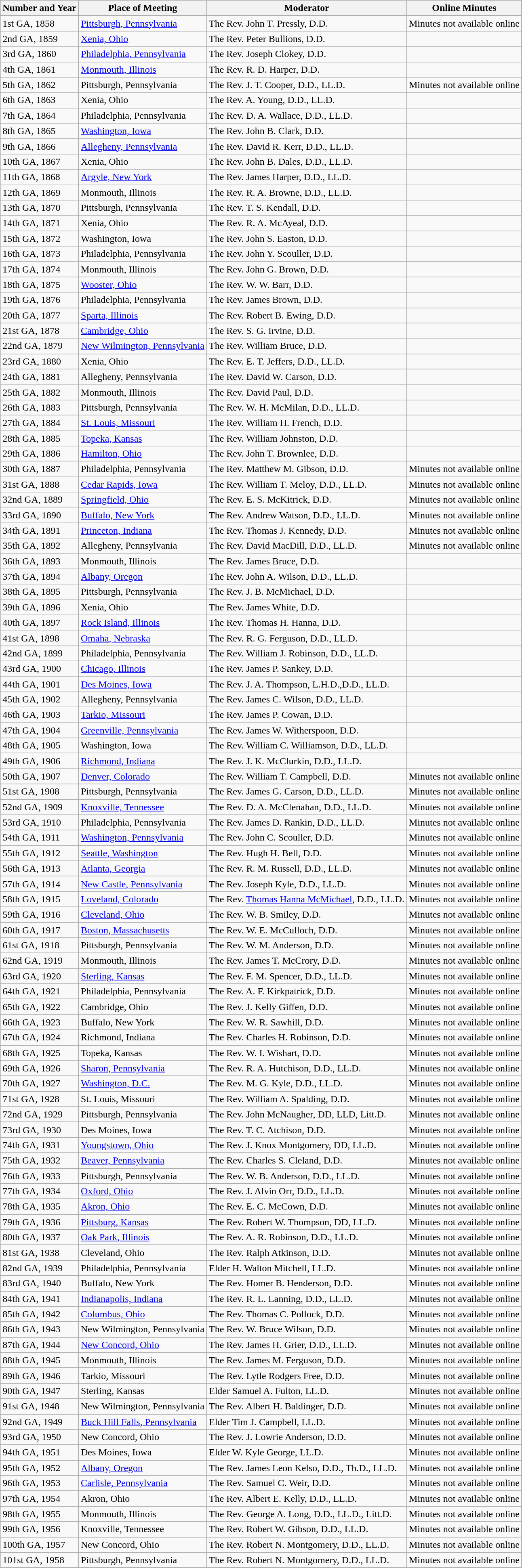<table class="wikitable">
<tr>
<th>Number and Year</th>
<th>Place of Meeting</th>
<th>Moderator</th>
<th>Online Minutes</th>
</tr>
<tr>
<td>1st GA, 1858</td>
<td><a href='#'>Pittsburgh, Pennsylvania</a></td>
<td>The Rev. John T. Pressly, D.D.</td>
<td>Minutes not available online</td>
</tr>
<tr>
<td>2nd GA, 1859</td>
<td><a href='#'>Xenia, Ohio</a></td>
<td>The Rev. Peter Bullions, D.D.</td>
<td></td>
</tr>
<tr>
<td>3rd GA, 1860</td>
<td><a href='#'>Philadelphia, Pennsylvania</a></td>
<td>The Rev. Joseph Clokey, D.D.</td>
<td></td>
</tr>
<tr>
<td>4th GA, 1861</td>
<td><a href='#'>Monmouth, Illinois</a></td>
<td>The Rev. R. D. Harper, D.D.</td>
<td></td>
</tr>
<tr>
<td>5th GA, 1862</td>
<td>Pittsburgh, Pennsylvania</td>
<td>The Rev. J. T. Cooper, D.D., LL.D.</td>
<td>Minutes not available online</td>
</tr>
<tr>
<td>6th GA, 1863</td>
<td>Xenia, Ohio</td>
<td>The Rev. A. Young, D.D., LL.D.</td>
<td></td>
</tr>
<tr>
<td>7th GA, 1864</td>
<td>Philadelphia, Pennsylvania</td>
<td>The Rev. D. A. Wallace, D.D., LL.D.</td>
<td></td>
</tr>
<tr>
<td>8th GA, 1865</td>
<td><a href='#'>Washington, Iowa</a></td>
<td>The Rev. John B. Clark, D.D.</td>
<td></td>
</tr>
<tr>
<td>9th GA, 1866</td>
<td><a href='#'>Allegheny, Pennsylvania</a></td>
<td>The Rev. David R. Kerr, D.D., LL.D.</td>
<td></td>
</tr>
<tr>
<td>10th GA, 1867</td>
<td>Xenia, Ohio</td>
<td>The Rev. John B. Dales, D.D., LL.D.</td>
<td></td>
</tr>
<tr>
<td>11th GA, 1868</td>
<td><a href='#'>Argyle, New York</a></td>
<td>The Rev. James Harper, D.D., LL.D.</td>
<td></td>
</tr>
<tr>
<td>12th GA, 1869</td>
<td>Monmouth, Illinois</td>
<td>The Rev. R. A. Browne, D.D., LL.D.</td>
<td></td>
</tr>
<tr>
<td>13th GA, 1870</td>
<td>Pittsburgh, Pennsylvania</td>
<td>The Rev. T. S. Kendall, D.D.</td>
<td></td>
</tr>
<tr>
<td>14th GA, 1871</td>
<td>Xenia, Ohio</td>
<td>The Rev. R. A. McAyeal, D.D.</td>
<td></td>
</tr>
<tr>
<td>15th GA, 1872</td>
<td>Washington, Iowa</td>
<td>The Rev. John S. Easton, D.D.</td>
<td></td>
</tr>
<tr>
<td>16th GA, 1873</td>
<td>Philadelphia, Pennsylvania</td>
<td>The Rev. John Y. Scouller, D.D.</td>
<td></td>
</tr>
<tr>
<td>17th GA, 1874</td>
<td>Monmouth, Illinois</td>
<td>The Rev. John G. Brown, D.D.</td>
<td></td>
</tr>
<tr>
<td>18th GA, 1875</td>
<td><a href='#'>Wooster, Ohio</a></td>
<td>The Rev. W. W. Barr, D.D.</td>
<td></td>
</tr>
<tr>
<td>19th GA, 1876</td>
<td>Philadelphia, Pennsylvania</td>
<td>The Rev. James Brown, D.D.</td>
<td></td>
</tr>
<tr>
<td>20th GA, 1877</td>
<td><a href='#'>Sparta, Illinois</a></td>
<td>The Rev. Robert B. Ewing, D.D.</td>
<td></td>
</tr>
<tr>
<td>21st GA, 1878</td>
<td><a href='#'>Cambridge, Ohio</a></td>
<td>The Rev. S. G. Irvine, D.D.</td>
<td></td>
</tr>
<tr>
<td>22nd GA, 1879</td>
<td><a href='#'>New Wilmington, Pennsylvania</a></td>
<td>The Rev. William Bruce, D.D.</td>
<td></td>
</tr>
<tr>
<td>23rd GA, 1880</td>
<td>Xenia, Ohio</td>
<td>The Rev. E. T. Jeffers, D.D., LL.D.</td>
<td></td>
</tr>
<tr>
<td>24th GA, 1881</td>
<td>Allegheny, Pennsylvania</td>
<td>The Rev. David W. Carson, D.D.</td>
<td></td>
</tr>
<tr>
<td>25th GA, 1882</td>
<td>Monmouth, Illinois</td>
<td>The Rev. David Paul, D.D.</td>
<td></td>
</tr>
<tr>
<td>26th GA, 1883</td>
<td>Pittsburgh, Pennsylvania</td>
<td>The Rev. W. H. McMilan, D.D., LL.D.</td>
<td></td>
</tr>
<tr>
<td>27th GA, 1884</td>
<td><a href='#'>St. Louis, Missouri</a></td>
<td>The Rev. William H. French, D.D.</td>
<td></td>
</tr>
<tr>
<td>28th GA, 1885</td>
<td><a href='#'>Topeka, Kansas</a></td>
<td>The Rev. William Johnston, D.D.</td>
<td></td>
</tr>
<tr>
<td>29th GA, 1886</td>
<td><a href='#'>Hamilton, Ohio</a></td>
<td>The Rev. John T. Brownlee, D.D.</td>
<td></td>
</tr>
<tr>
<td>30th GA, 1887</td>
<td>Philadelphia, Pennsylvania</td>
<td>The Rev. Matthew M. Gibson, D.D.</td>
<td>Minutes not available online</td>
</tr>
<tr>
<td>31st GA, 1888</td>
<td><a href='#'>Cedar Rapids, Iowa</a></td>
<td>The Rev. William T. Meloy, D.D., LL.D.</td>
<td>Minutes not available online</td>
</tr>
<tr>
<td>32nd GA, 1889</td>
<td><a href='#'>Springfield, Ohio</a></td>
<td>The Rev. E. S. McKitrick, D.D.</td>
<td>Minutes not available online</td>
</tr>
<tr>
<td>33rd GA, 1890</td>
<td><a href='#'>Buffalo, New York</a></td>
<td>The Rev. Andrew Watson, D.D., LL.D.</td>
<td>Minutes not available online</td>
</tr>
<tr>
<td>34th GA, 1891</td>
<td><a href='#'>Princeton, Indiana</a></td>
<td>The Rev. Thomas J. Kennedy, D.D.</td>
<td>Minutes not available online</td>
</tr>
<tr>
<td>35th GA, 1892</td>
<td>Allegheny, Pennsylvania</td>
<td>The Rev. David MacDill, D.D., LL.D.</td>
<td>Minutes not available online</td>
</tr>
<tr>
<td>36th GA, 1893</td>
<td>Monmouth, Illinois</td>
<td>The Rev. James Bruce, D.D.</td>
<td></td>
</tr>
<tr>
<td>37th GA, 1894</td>
<td><a href='#'>Albany, Oregon</a></td>
<td>The Rev. John A. Wilson, D.D., LL.D.</td>
<td></td>
</tr>
<tr>
<td>38th GA, 1895</td>
<td>Pittsburgh, Pennsylvania</td>
<td>The Rev. J. B. McMichael, D.D.</td>
<td></td>
</tr>
<tr>
<td>39th GA, 1896</td>
<td>Xenia, Ohio</td>
<td>The Rev. James White, D.D.</td>
<td></td>
</tr>
<tr>
<td>40th GA, 1897</td>
<td><a href='#'>Rock Island, Illinois</a></td>
<td>The Rev. Thomas H. Hanna, D.D.</td>
<td></td>
</tr>
<tr>
<td>41st GA, 1898</td>
<td><a href='#'>Omaha, Nebraska</a></td>
<td>The Rev. R. G. Ferguson, D.D., LL.D.</td>
<td></td>
</tr>
<tr>
<td>42nd GA, 1899</td>
<td>Philadelphia, Pennsylvania</td>
<td>The Rev. William J. Robinson, D.D., LL.D.</td>
<td></td>
</tr>
<tr>
<td>43rd GA, 1900</td>
<td><a href='#'>Chicago, Illinois</a></td>
<td>The Rev. James P. Sankey, D.D.</td>
<td></td>
</tr>
<tr>
<td>44th GA, 1901</td>
<td><a href='#'>Des Moines, Iowa</a></td>
<td>The Rev. J. A. Thompson, L.H.D.,D.D., LL.D.</td>
<td></td>
</tr>
<tr>
<td>45th GA, 1902</td>
<td>Allegheny, Pennsylvania</td>
<td>The Rev. James C. Wilson, D.D., LL.D.</td>
<td></td>
</tr>
<tr>
<td>46th GA, 1903</td>
<td><a href='#'>Tarkio, Missouri</a></td>
<td>The Rev. James P. Cowan, D.D.</td>
<td></td>
</tr>
<tr>
<td>47th GA, 1904</td>
<td><a href='#'>Greenville, Pennsylvania</a></td>
<td>The Rev. James W. Witherspoon, D.D.</td>
<td></td>
</tr>
<tr>
<td>48th GA, 1905</td>
<td>Washington, Iowa</td>
<td>The Rev. William C. Williamson, D.D., LL.D.</td>
<td></td>
</tr>
<tr>
<td>49th GA, 1906</td>
<td><a href='#'>Richmond, Indiana</a></td>
<td>The Rev. J. K. McClurkin, D.D., LL.D.</td>
<td></td>
</tr>
<tr>
<td>50th GA, 1907</td>
<td><a href='#'>Denver, Colorado</a></td>
<td>The Rev. William T. Campbell, D.D.</td>
<td>Minutes not available online</td>
</tr>
<tr>
<td>51st GA, 1908</td>
<td>Pittsburgh, Pennsylvania</td>
<td>The Rev. James G. Carson, D.D., LL.D.</td>
<td>Minutes not available online</td>
</tr>
<tr>
<td>52nd GA, 1909</td>
<td><a href='#'>Knoxville, Tennessee</a></td>
<td>The Rev. D. A. McClenahan, D.D., LL.D.</td>
<td>Minutes not available online</td>
</tr>
<tr>
<td>53rd GA, 1910</td>
<td>Philadelphia, Pennsylvania</td>
<td>The Rev. James D. Rankin, D.D., LL.D.</td>
<td>Minutes not available online</td>
</tr>
<tr>
<td>54th GA, 1911</td>
<td><a href='#'>Washington, Pennsylvania</a></td>
<td>The Rev. John C. Scouller, D.D.</td>
<td>Minutes not available online</td>
</tr>
<tr>
<td>55th GA, 1912</td>
<td><a href='#'>Seattle, Washington</a></td>
<td>The Rev. Hugh H. Bell, D.D.</td>
<td>Minutes not available online</td>
</tr>
<tr>
<td>56th GA, 1913</td>
<td><a href='#'>Atlanta, Georgia</a></td>
<td>The Rev. R. M. Russell, D.D., LL.D.</td>
<td>Minutes not available online</td>
</tr>
<tr>
<td>57th GA, 1914</td>
<td><a href='#'>New Castle, Pennsylvania</a></td>
<td>The Rev. Joseph Kyle, D.D., LL.D.</td>
<td>Minutes not available online</td>
</tr>
<tr>
<td>58th GA, 1915</td>
<td><a href='#'>Loveland, Colorado</a></td>
<td>The Rev. <a href='#'>Thomas Hanna McMichael</a>, D.D., LL.D.</td>
<td>Minutes not available online</td>
</tr>
<tr>
<td>59th GA, 1916</td>
<td><a href='#'>Cleveland, Ohio</a></td>
<td>The Rev. W. B. Smiley, D.D.</td>
<td>Minutes not available online</td>
</tr>
<tr>
<td>60th GA, 1917</td>
<td><a href='#'>Boston, Massachusetts</a></td>
<td>The Rev. W. E. McCulloch, D.D.</td>
<td>Minutes not available online</td>
</tr>
<tr>
<td>61st GA, 1918</td>
<td>Pittsburgh, Pennsylvania</td>
<td>The Rev. W. M. Anderson, D.D.</td>
<td>Minutes not available online</td>
</tr>
<tr>
<td>62nd GA, 1919</td>
<td>Monmouth, Illinois</td>
<td>The Rev. James T. McCrory, D.D.</td>
<td>Minutes not available online</td>
</tr>
<tr>
<td>63rd GA, 1920</td>
<td><a href='#'>Sterling, Kansas</a></td>
<td>The Rev. F. M. Spencer, D.D., LL.D.</td>
<td>Minutes not available online</td>
</tr>
<tr>
<td>64th GA, 1921</td>
<td>Philadelphia, Pennsylvania</td>
<td>The Rev. A. F. Kirkpatrick, D.D.</td>
<td>Minutes not available online</td>
</tr>
<tr>
<td>65th GA, 1922</td>
<td>Cambridge, Ohio</td>
<td>The Rev. J. Kelly Giffen, D.D.</td>
<td>Minutes not available online</td>
</tr>
<tr>
<td>66th GA, 1923</td>
<td>Buffalo, New York</td>
<td>The Rev. W. R. Sawhill, D.D.</td>
<td>Minutes not available online</td>
</tr>
<tr>
<td>67th GA, 1924</td>
<td>Richmond, Indiana</td>
<td>The Rev. Charles H. Robinson, D.D.</td>
<td>Minutes not available online</td>
</tr>
<tr>
<td>68th GA, 1925</td>
<td>Topeka, Kansas</td>
<td>The Rev. W. I. Wishart, D.D.</td>
<td>Minutes not available online</td>
</tr>
<tr>
<td>69th GA, 1926</td>
<td><a href='#'>Sharon, Pennsylvania</a></td>
<td>The Rev. R. A. Hutchison, D.D., LL.D.</td>
<td>Minutes not available online</td>
</tr>
<tr>
<td>70th GA, 1927</td>
<td><a href='#'>Washington, D.C.</a></td>
<td>The Rev. M. G. Kyle, D.D., LL.D.</td>
<td>Minutes not available online</td>
</tr>
<tr>
<td>71st GA, 1928</td>
<td>St. Louis, Missouri</td>
<td>The Rev. William A. Spalding, D.D.</td>
<td>Minutes not available online</td>
</tr>
<tr>
<td>72nd GA, 1929</td>
<td>Pittsburgh, Pennsylvania</td>
<td>The Rev. John McNaugher, DD, LLD, Litt.D.</td>
<td>Minutes not available online</td>
</tr>
<tr>
<td>73rd GA, 1930</td>
<td>Des Moines, Iowa</td>
<td>The Rev. T. C. Atchison, D.D.</td>
<td>Minutes not available online</td>
</tr>
<tr>
<td>74th GA, 1931</td>
<td><a href='#'>Youngstown, Ohio</a></td>
<td>The Rev. J. Knox Montgomery, DD, LL.D.</td>
<td>Minutes not available online</td>
</tr>
<tr>
<td>75th GA, 1932</td>
<td><a href='#'>Beaver, Pennsylvania</a></td>
<td>The Rev. Charles S. Cleland, D.D.</td>
<td>Minutes not available online</td>
</tr>
<tr>
<td>76th GA, 1933</td>
<td>Pittsburgh, Pennsylvania</td>
<td>The Rev. W. B. Anderson, D.D., LL.D.</td>
<td>Minutes not available online</td>
</tr>
<tr>
<td>77th GA, 1934</td>
<td><a href='#'>Oxford, Ohio</a></td>
<td>The Rev. J. Alvin Orr, D.D., LL.D.</td>
<td>Minutes not available online</td>
</tr>
<tr>
<td>78th GA, 1935</td>
<td><a href='#'>Akron, Ohio</a></td>
<td>The Rev. E. C. McCown, D.D.</td>
<td>Minutes not available online</td>
</tr>
<tr>
<td>79th GA, 1936</td>
<td><a href='#'>Pittsburg, Kansas</a></td>
<td>The Rev. Robert W. Thompson, DD, LL.D.</td>
<td>Minutes not available online</td>
</tr>
<tr>
<td>80th GA, 1937</td>
<td><a href='#'>Oak Park, Illinois</a></td>
<td>The Rev. A. R. Robinson, D.D., LL.D.</td>
<td>Minutes not available online</td>
</tr>
<tr>
<td>81st GA, 1938</td>
<td>Cleveland, Ohio</td>
<td>The Rev. Ralph Atkinson, D.D.</td>
<td>Minutes not available online</td>
</tr>
<tr>
<td>82nd GA, 1939</td>
<td>Philadelphia, Pennsylvania</td>
<td>Elder H. Walton Mitchell, LL.D.</td>
<td>Minutes not available online</td>
</tr>
<tr>
<td>83rd GA, 1940</td>
<td>Buffalo, New York</td>
<td>The Rev. Homer B. Henderson, D.D.</td>
<td>Minutes not available online</td>
</tr>
<tr>
<td>84th GA, 1941</td>
<td><a href='#'>Indianapolis, Indiana</a></td>
<td>The Rev. R. L. Lanning, D.D., LL.D.</td>
<td>Minutes not available online</td>
</tr>
<tr>
<td>85th GA, 1942</td>
<td><a href='#'>Columbus, Ohio</a></td>
<td>The Rev. Thomas C. Pollock, D.D.</td>
<td>Minutes not available online</td>
</tr>
<tr>
<td>86th GA, 1943</td>
<td>New Wilmington, Pennsylvania</td>
<td>The Rev. W. Bruce Wilson, D.D.</td>
<td>Minutes not available online</td>
</tr>
<tr>
<td>87th GA, 1944</td>
<td><a href='#'>New Concord, Ohio</a></td>
<td>The Rev. James H. Grier, D.D., LL.D.</td>
<td>Minutes not available online</td>
</tr>
<tr>
<td>88th GA, 1945</td>
<td>Monmouth, Illinois</td>
<td>The Rev. James M. Ferguson, D.D.</td>
<td>Minutes not available online</td>
</tr>
<tr>
<td>89th GA, 1946</td>
<td>Tarkio, Missouri</td>
<td>The Rev. Lytle Rodgers Free, D.D.</td>
<td>Minutes not available online</td>
</tr>
<tr>
<td>90th GA, 1947</td>
<td>Sterling, Kansas</td>
<td>Elder Samuel A. Fulton, LL.D.</td>
<td>Minutes not available online</td>
</tr>
<tr>
<td>91st GA, 1948</td>
<td>New Wilmington, Pennsylvania</td>
<td>The Rev. Albert H. Baldinger, D.D.</td>
<td>Minutes not available online</td>
</tr>
<tr>
<td>92nd GA, 1949</td>
<td><a href='#'>Buck Hill Falls, Pennsylvania</a></td>
<td>Elder Tim J. Campbell, LL.D.</td>
<td>Minutes not available online</td>
</tr>
<tr>
<td>93rd GA, 1950</td>
<td>New Concord, Ohio</td>
<td>The Rev. J. Lowrie Anderson, D.D.</td>
<td>Minutes not available online</td>
</tr>
<tr>
<td>94th GA, 1951</td>
<td>Des Moines, Iowa</td>
<td>Elder W. Kyle George, LL.D.</td>
<td>Minutes not available online</td>
</tr>
<tr>
<td>95th GA, 1952</td>
<td><a href='#'>Albany, Oregon</a></td>
<td>The Rev. James Leon Kelso, D.D., Th.D., LL.D.</td>
<td>Minutes not available online</td>
</tr>
<tr>
<td>96th GA, 1953</td>
<td><a href='#'>Carlisle, Pennsylvania</a></td>
<td>The Rev. Samuel C. Weir, D.D.</td>
<td>Minutes not available online</td>
</tr>
<tr>
<td>97th GA, 1954</td>
<td>Akron, Ohio</td>
<td>The Rev. Albert E. Kelly, D.D., LL.D.</td>
<td>Minutes not available online</td>
</tr>
<tr>
<td>98th GA, 1955</td>
<td>Monmouth, Illinois</td>
<td>The Rev. George A. Long, D.D., LL.D., Litt.D.</td>
<td>Minutes not available online</td>
</tr>
<tr>
<td>99th GA, 1956</td>
<td>Knoxville, Tennessee</td>
<td>The Rev. Robert W. Gibson, D.D., LL.D.</td>
<td>Minutes not available online</td>
</tr>
<tr>
<td>100th GA, 1957</td>
<td>New Concord, Ohio</td>
<td>The Rev. Robert N. Montgomery, D.D., LL.D.</td>
<td>Minutes not available online</td>
</tr>
<tr>
<td>101st GA, 1958</td>
<td>Pittsburgh, Pennsylvania</td>
<td>The Rev. Robert N. Montgomery, D.D., LL.D.</td>
<td>Minutes not available online</td>
</tr>
</table>
